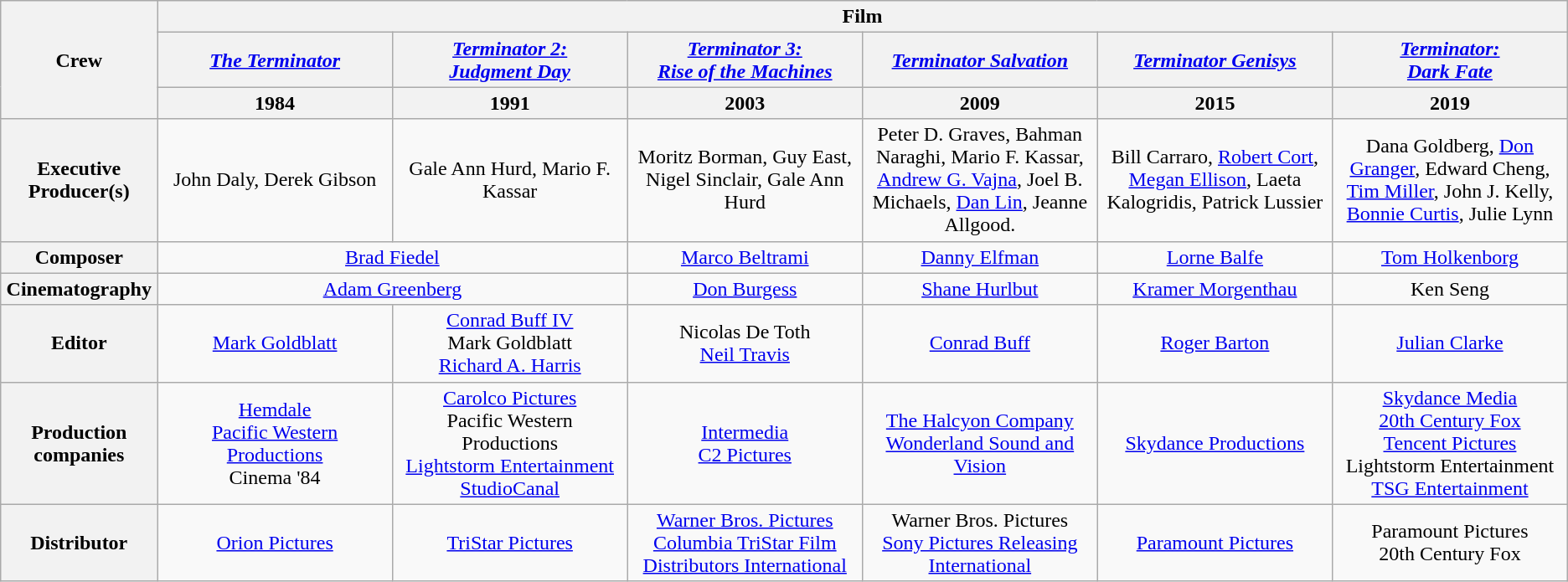<table class="wikitable sortable" style="text-align:center">
<tr>
<th rowspan="3">Crew</th>
<th colspan="6">Film</th>
</tr>
<tr>
<th width=15%><em><a href='#'>The Terminator</a></em></th>
<th width=15%><em><a href='#'>Terminator 2:<br>Judgment Day</a></em></th>
<th width=15%><em><a href='#'>Terminator 3:<br>Rise of the Machines</a></em></th>
<th width=15%><em><a href='#'>Terminator Salvation</a></em></th>
<th width=15%><em><a href='#'>Terminator Genisys</a></em></th>
<th width=15%><em><a href='#'>Terminator:<br>Dark Fate</a></em></th>
</tr>
<tr>
<th>1984</th>
<th>1991</th>
<th>2003</th>
<th>2009</th>
<th>2015</th>
<th>2019</th>
</tr>
<tr>
<th>Executive Producer(s)</th>
<td>John Daly, Derek Gibson</td>
<td>Gale Ann Hurd, Mario F. Kassar</td>
<td>Moritz Borman, Guy East, Nigel Sinclair, Gale Ann Hurd</td>
<td>Peter D. Graves, Bahman Naraghi, Mario F. Kassar, <a href='#'>Andrew G. Vajna</a>, Joel B. Michaels, <a href='#'>Dan Lin</a>, Jeanne Allgood.</td>
<td>Bill Carraro, <a href='#'>Robert Cort</a>, <a href='#'>Megan Ellison</a>, Laeta Kalogridis, Patrick Lussier</td>
<td>Dana Goldberg, <a href='#'>Don Granger</a>, Edward Cheng, <a href='#'>Tim Miller</a>, John J. Kelly, <a href='#'>Bonnie Curtis</a>, Julie Lynn</td>
</tr>
<tr>
<th>Composer</th>
<td colspan="2"><a href='#'>Brad Fiedel</a></td>
<td><a href='#'>Marco Beltrami</a></td>
<td><a href='#'>Danny Elfman</a></td>
<td><a href='#'>Lorne Balfe</a></td>
<td><a href='#'>Tom Holkenborg</a></td>
</tr>
<tr>
<th>Cinematography</th>
<td colspan="2"><a href='#'>Adam Greenberg</a></td>
<td><a href='#'>Don Burgess</a></td>
<td><a href='#'>Shane Hurlbut</a></td>
<td><a href='#'>Kramer Morgenthau</a></td>
<td>Ken Seng</td>
</tr>
<tr>
<th>Editor</th>
<td><a href='#'>Mark Goldblatt</a></td>
<td><a href='#'>Conrad Buff IV</a><br>Mark Goldblatt<br><a href='#'>Richard A. Harris</a></td>
<td>Nicolas De Toth<br><a href='#'>Neil Travis</a></td>
<td><a href='#'>Conrad Buff</a></td>
<td><a href='#'>Roger Barton</a></td>
<td><a href='#'>Julian Clarke</a></td>
</tr>
<tr>
<th>Production companies</th>
<td><a href='#'>Hemdale</a><br><a href='#'>Pacific Western Productions</a><br>Cinema '84</td>
<td><a href='#'>Carolco Pictures</a><br>Pacific Western Productions<br><a href='#'>Lightstorm Entertainment</a><br><a href='#'>StudioCanal</a></td>
<td><a href='#'>Intermedia</a><br><a href='#'>C2 Pictures</a></td>
<td><a href='#'>The Halcyon Company</a><br><a href='#'>Wonderland Sound and Vision</a></td>
<td><a href='#'>Skydance Productions</a></td>
<td><a href='#'>Skydance Media</a><br><a href='#'>20th Century Fox</a><br><a href='#'>Tencent Pictures</a><br>Lightstorm Entertainment<br><a href='#'>TSG Entertainment</a></td>
</tr>
<tr>
<th>Distributor</th>
<td><a href='#'>Orion Pictures</a></td>
<td><a href='#'>TriStar Pictures</a></td>
<td><a href='#'>Warner Bros. Pictures</a><br><a href='#'>Columbia TriStar Film Distributors International</a></td>
<td>Warner Bros. Pictures<br><a href='#'>Sony Pictures Releasing International</a></td>
<td><a href='#'>Paramount Pictures</a></td>
<td>Paramount Pictures<br>20th Century Fox</td>
</tr>
</table>
